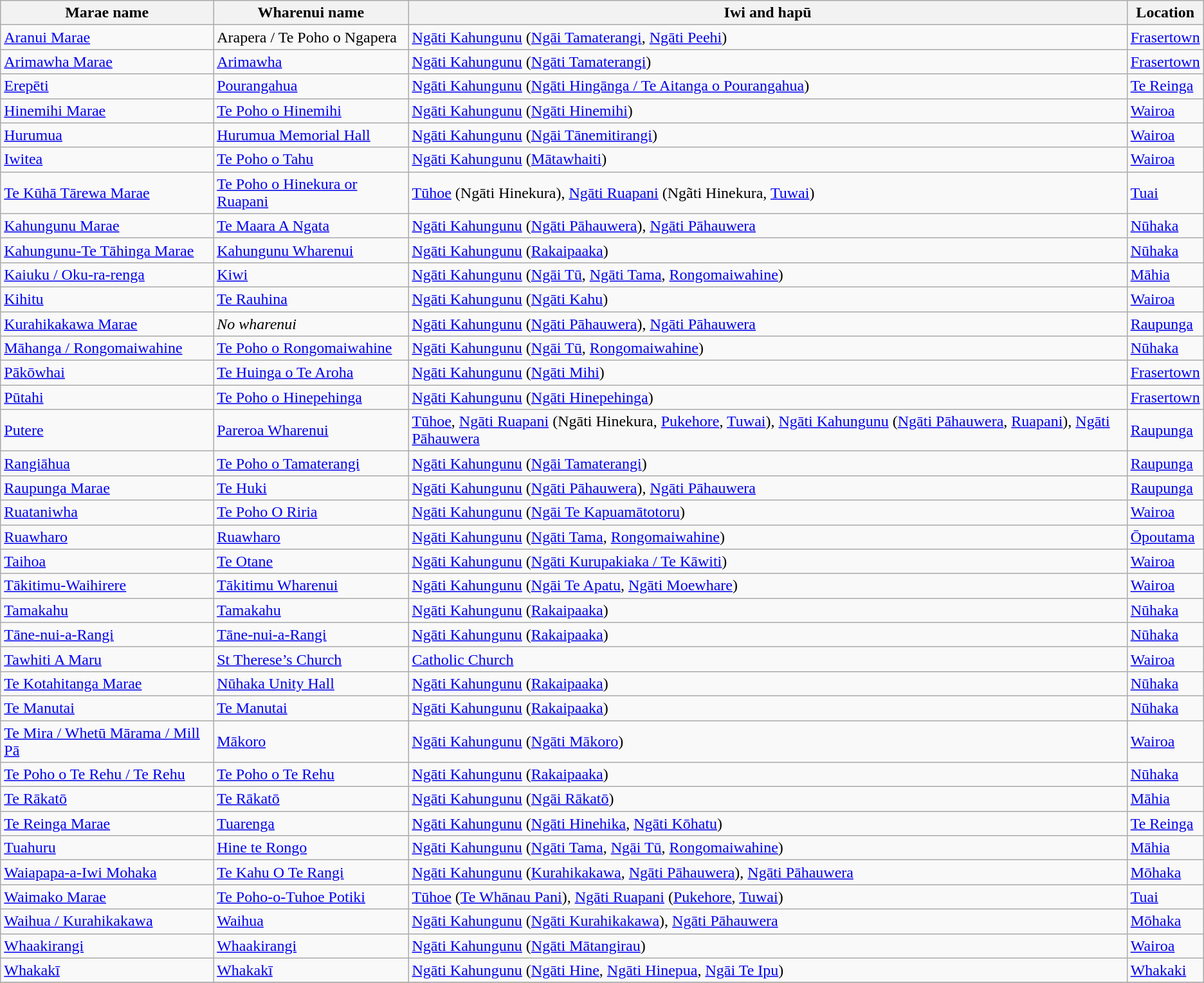<table class="wikitable sortable">
<tr>
<th>Marae name</th>
<th>Wharenui name</th>
<th>Iwi and hapū</th>
<th>Location</th>
</tr>
<tr>
<td><a href='#'>Aranui Marae</a></td>
<td>Arapera / Te Poho o Ngapera</td>
<td><a href='#'>Ngāti Kahungunu</a> (<a href='#'>Ngāi Tamaterangi</a>, <a href='#'>Ngāti Peehi</a>)</td>
<td><a href='#'>Frasertown</a></td>
</tr>
<tr>
<td><a href='#'>Arimawha Marae</a></td>
<td><a href='#'>Arimawha</a></td>
<td><a href='#'>Ngāti Kahungunu</a> (<a href='#'>Ngāti Tamaterangi</a>)</td>
<td><a href='#'>Frasertown</a></td>
</tr>
<tr>
<td><a href='#'>Erepēti</a></td>
<td><a href='#'>Pourangahua</a></td>
<td><a href='#'>Ngāti Kahungunu</a> (<a href='#'>Ngāti Hingānga / Te Aitanga o Pourangahua</a>)</td>
<td><a href='#'>Te Reinga</a></td>
</tr>
<tr>
<td><a href='#'>Hinemihi Marae</a></td>
<td><a href='#'>Te Poho o Hinemihi</a></td>
<td><a href='#'>Ngāti Kahungunu</a> (<a href='#'>Ngāti Hinemihi</a>)</td>
<td><a href='#'>Wairoa</a></td>
</tr>
<tr>
<td><a href='#'>Hurumua</a></td>
<td><a href='#'>Hurumua Memorial Hall</a></td>
<td><a href='#'>Ngāti Kahungunu</a> (<a href='#'>Ngāi Tānemitirangi</a>)</td>
<td><a href='#'>Wairoa</a></td>
</tr>
<tr>
<td><a href='#'>Iwitea</a></td>
<td><a href='#'>Te Poho o Tahu</a></td>
<td><a href='#'>Ngāti Kahungunu</a> (<a href='#'>Mātawhaiti</a>)</td>
<td><a href='#'>Wairoa</a></td>
</tr>
<tr>
<td><a href='#'>Te Kūhā Tārewa Marae</a></td>
<td><a href='#'>Te Poho o Hinekura or Ruapani</a></td>
<td><a href='#'>Tūhoe</a> (Ngāti Hinekura), <a href='#'>Ngāti Ruapani</a> (Ngãti Hinekura, <a href='#'>Tuwai</a>)</td>
<td><a href='#'>Tuai</a></td>
</tr>
<tr>
<td><a href='#'>Kahungunu Marae</a></td>
<td><a href='#'>Te Maara A Ngata</a></td>
<td><a href='#'>Ngāti Kahungunu</a> (<a href='#'>Ngāti Pāhauwera</a>), <a href='#'>Ngāti Pāhauwera</a></td>
<td><a href='#'>Nūhaka</a></td>
</tr>
<tr>
<td><a href='#'>Kahungunu-Te Tāhinga Marae</a></td>
<td><a href='#'>Kahungunu Wharenui</a></td>
<td><a href='#'>Ngāti Kahungunu</a> (<a href='#'>Rakaipaaka</a>)</td>
<td><a href='#'>Nūhaka</a></td>
</tr>
<tr>
<td><a href='#'>Kaiuku / Oku-ra-renga</a></td>
<td><a href='#'>Kiwi</a></td>
<td><a href='#'>Ngāti Kahungunu</a> (<a href='#'>Ngāi Tū</a>, <a href='#'>Ngāti Tama</a>, <a href='#'>Rongomaiwahine</a>)</td>
<td><a href='#'>Māhia</a></td>
</tr>
<tr>
<td><a href='#'>Kihitu</a></td>
<td><a href='#'>Te Rauhina</a></td>
<td><a href='#'>Ngāti Kahungunu</a> (<a href='#'>Ngāti Kahu</a>)</td>
<td><a href='#'>Wairoa</a></td>
</tr>
<tr>
<td><a href='#'>Kurahikakawa Marae</a></td>
<td><em>No wharenui</em></td>
<td><a href='#'>Ngāti Kahungunu</a> (<a href='#'>Ngāti Pāhauwera</a>), <a href='#'>Ngāti Pāhauwera</a></td>
<td><a href='#'>Raupunga</a></td>
</tr>
<tr>
<td><a href='#'>Māhanga / Rongomaiwahine</a></td>
<td><a href='#'>Te Poho o Rongomaiwahine</a></td>
<td><a href='#'>Ngāti Kahungunu</a> (<a href='#'>Ngāi Tū</a>, <a href='#'>Rongomaiwahine</a>)</td>
<td><a href='#'>Nūhaka</a></td>
</tr>
<tr>
<td><a href='#'>Pākōwhai</a></td>
<td><a href='#'>Te Huinga o Te Aroha</a></td>
<td><a href='#'>Ngāti Kahungunu</a> (<a href='#'>Ngāti Mihi</a>)</td>
<td><a href='#'>Frasertown</a></td>
</tr>
<tr>
<td><a href='#'>Pūtahi</a></td>
<td><a href='#'>Te Poho o Hinepehinga</a></td>
<td><a href='#'>Ngāti Kahungunu</a> (<a href='#'>Ngāti Hinepehinga</a>)</td>
<td><a href='#'>Frasertown</a></td>
</tr>
<tr>
<td><a href='#'>Putere</a></td>
<td><a href='#'>Pareroa Wharenui</a></td>
<td><a href='#'>Tūhoe</a>, <a href='#'>Ngāti Ruapani</a> (Ngāti Hinekura, <a href='#'>Pukehore</a>, <a href='#'>Tuwai</a>), <a href='#'>Ngāti Kahungunu</a> (<a href='#'>Ngāti Pāhauwera</a>, <a href='#'>Ruapani</a>), <a href='#'>Ngāti Pāhauwera</a></td>
<td><a href='#'>Raupunga</a></td>
</tr>
<tr>
<td><a href='#'>Rangiāhua</a></td>
<td><a href='#'>Te Poho o Tamaterangi</a></td>
<td><a href='#'>Ngāti Kahungunu</a> (<a href='#'>Ngāi Tamaterangi</a>)</td>
<td><a href='#'>Raupunga</a></td>
</tr>
<tr>
<td><a href='#'>Raupunga Marae</a></td>
<td><a href='#'>Te Huki</a></td>
<td><a href='#'>Ngāti Kahungunu</a> (<a href='#'>Ngāti Pāhauwera</a>), <a href='#'>Ngāti Pāhauwera</a></td>
<td><a href='#'>Raupunga</a></td>
</tr>
<tr>
<td><a href='#'>Ruataniwha</a></td>
<td><a href='#'>Te Poho O Riria</a></td>
<td><a href='#'>Ngāti Kahungunu</a> (<a href='#'>Ngāi Te Kapuamātotoru</a>)</td>
<td><a href='#'>Wairoa</a></td>
</tr>
<tr>
<td><a href='#'>Ruawharo</a></td>
<td><a href='#'>Ruawharo</a></td>
<td><a href='#'>Ngāti Kahungunu</a> (<a href='#'>Ngāti Tama</a>, <a href='#'>Rongomaiwahine</a>)</td>
<td><a href='#'>Ōpoutama</a></td>
</tr>
<tr>
<td><a href='#'>Taihoa</a></td>
<td><a href='#'>Te Otane</a></td>
<td><a href='#'>Ngāti Kahungunu</a> (<a href='#'>Ngāti Kurupakiaka / Te Kāwiti</a>)</td>
<td><a href='#'>Wairoa</a></td>
</tr>
<tr>
<td><a href='#'>Tākitimu-Waihirere</a></td>
<td><a href='#'>Tākitimu Wharenui</a></td>
<td><a href='#'>Ngāti Kahungunu</a> (<a href='#'>Ngāi Te Apatu</a>, <a href='#'>Ngāti Moewhare</a>)</td>
<td><a href='#'>Wairoa</a></td>
</tr>
<tr>
<td><a href='#'>Tamakahu</a></td>
<td><a href='#'>Tamakahu</a></td>
<td><a href='#'>Ngāti Kahungunu</a> (<a href='#'>Rakaipaaka</a>)</td>
<td><a href='#'>Nūhaka</a></td>
</tr>
<tr>
<td><a href='#'>Tāne-nui-a-Rangi</a></td>
<td><a href='#'>Tāne-nui-a-Rangi</a></td>
<td><a href='#'>Ngāti Kahungunu</a> (<a href='#'>Rakaipaaka</a>)</td>
<td><a href='#'>Nūhaka</a></td>
</tr>
<tr>
<td><a href='#'>Tawhiti A Maru</a></td>
<td><a href='#'>St Therese’s Church</a></td>
<td><a href='#'>Catholic Church</a></td>
<td><a href='#'>Wairoa</a></td>
</tr>
<tr>
<td><a href='#'>Te Kotahitanga Marae</a></td>
<td><a href='#'>Nūhaka Unity Hall</a></td>
<td><a href='#'>Ngāti Kahungunu</a> (<a href='#'>Rakaipaaka</a>)</td>
<td><a href='#'>Nūhaka</a></td>
</tr>
<tr>
<td><a href='#'>Te Manutai</a></td>
<td><a href='#'>Te Manutai</a></td>
<td><a href='#'>Ngāti Kahungunu</a> (<a href='#'>Rakaipaaka</a>)</td>
<td><a href='#'>Nūhaka</a></td>
</tr>
<tr>
<td><a href='#'>Te Mira / Whetū Mārama / Mill Pā</a></td>
<td><a href='#'>Mākoro</a></td>
<td><a href='#'>Ngāti Kahungunu</a> (<a href='#'>Ngāti Mākoro</a>)</td>
<td><a href='#'>Wairoa</a></td>
</tr>
<tr>
<td><a href='#'>Te Poho o Te Rehu / Te Rehu</a></td>
<td><a href='#'>Te Poho o Te Rehu</a></td>
<td><a href='#'>Ngāti Kahungunu</a> (<a href='#'>Rakaipaaka</a>)</td>
<td><a href='#'>Nūhaka</a></td>
</tr>
<tr>
<td><a href='#'>Te Rākatō</a></td>
<td><a href='#'>Te Rākatō</a></td>
<td><a href='#'>Ngāti Kahungunu</a> (<a href='#'>Ngāi Rākatō</a>)</td>
<td><a href='#'>Māhia</a></td>
</tr>
<tr>
<td><a href='#'>Te Reinga Marae</a></td>
<td><a href='#'>Tuarenga</a></td>
<td><a href='#'>Ngāti Kahungunu</a> (<a href='#'>Ngāti Hinehika</a>, <a href='#'>Ngāti Kōhatu</a>)</td>
<td><a href='#'>Te Reinga</a></td>
</tr>
<tr>
<td><a href='#'>Tuahuru</a></td>
<td><a href='#'>Hine te Rongo</a></td>
<td><a href='#'>Ngāti Kahungunu</a> (<a href='#'>Ngāti Tama</a>, <a href='#'>Ngāi Tū</a>, <a href='#'>Rongomaiwahine</a>)</td>
<td><a href='#'>Māhia</a></td>
</tr>
<tr>
<td><a href='#'>Waiapapa-a-Iwi Mohaka</a></td>
<td><a href='#'>Te Kahu O Te Rangi</a></td>
<td><a href='#'>Ngāti Kahungunu</a> (<a href='#'>Kurahikakawa</a>, <a href='#'>Ngāti Pāhauwera</a>), <a href='#'>Ngāti Pāhauwera</a></td>
<td><a href='#'>Mōhaka</a></td>
</tr>
<tr>
<td><a href='#'>Waimako Marae</a></td>
<td><a href='#'>Te Poho-o-Tuhoe Potiki</a></td>
<td><a href='#'>Tūhoe</a> (<a href='#'>Te Whānau Pani</a>), <a href='#'>Ngāti Ruapani</a> (<a href='#'>Pukehore</a>, <a href='#'>Tuwai</a>)</td>
<td><a href='#'>Tuai</a></td>
</tr>
<tr>
<td><a href='#'>Waihua / Kurahikakawa</a></td>
<td><a href='#'>Waihua</a></td>
<td><a href='#'>Ngāti Kahungunu</a> (<a href='#'>Ngāti Kurahikakawa</a>), <a href='#'>Ngāti Pāhauwera</a></td>
<td><a href='#'>Mōhaka</a></td>
</tr>
<tr>
<td><a href='#'>Whaakirangi</a></td>
<td><a href='#'>Whaakirangi</a></td>
<td><a href='#'>Ngāti Kahungunu</a> (<a href='#'>Ngāti Mātangirau</a>)</td>
<td><a href='#'>Wairoa</a></td>
</tr>
<tr>
<td><a href='#'>Whakakī</a></td>
<td><a href='#'>Whakakī</a></td>
<td><a href='#'>Ngāti Kahungunu</a> (<a href='#'>Ngāti Hine</a>, <a href='#'>Ngāti Hinepua</a>, <a href='#'>Ngāi Te Ipu</a>)</td>
<td><a href='#'>Whakaki</a></td>
</tr>
<tr>
</tr>
</table>
